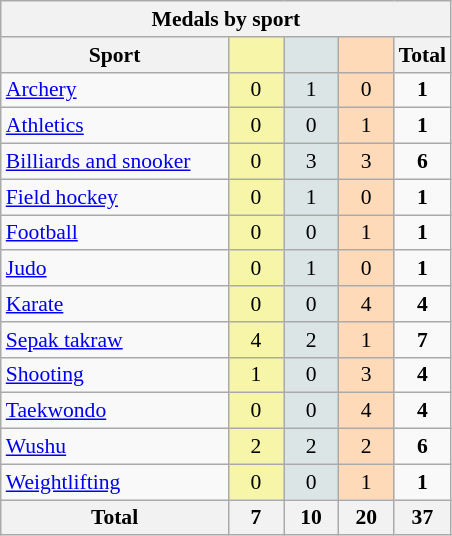<table class="wikitable sortable" style="font-size:90%; text-align:center;">
<tr>
<th colspan=5>Medals by sport</th>
</tr>
<tr>
<th width=145>Sport</th>
<th width=30 style="background:#F7F6A8;"></th>
<th width=30 style="background:#DCE5E5;"></th>
<th width=30 style="background:#FFDAB9;"></th>
<th width=30>Total</th>
</tr>
<tr>
<td align=left><a href='#'>Archery</a></td>
<td style="background:#F7F6A8;">0</td>
<td style="background:#DCE5E5;">1</td>
<td style="background:#FFDAB9;">0</td>
<td><strong>1</strong></td>
</tr>
<tr>
<td align=left><a href='#'>Athletics</a></td>
<td style="background:#F7F6A8;">0</td>
<td style="background:#DCE5E5;">0</td>
<td style="background:#FFDAB9;">1</td>
<td><strong>1</strong></td>
</tr>
<tr>
<td align=left><a href='#'>Billiards and snooker</a></td>
<td style="background:#F7F6A8;">0</td>
<td style="background:#DCE5E5;">3</td>
<td style="background:#FFDAB9;">3</td>
<td><strong>6</strong></td>
</tr>
<tr>
<td align=left><a href='#'>Field hockey</a></td>
<td style="background:#F7F6A8;">0</td>
<td style="background:#DCE5E5;">1</td>
<td style="background:#FFDAB9;">0</td>
<td><strong>1</strong></td>
</tr>
<tr>
<td align=left><a href='#'>Football</a></td>
<td style="background:#F7F6A8;">0</td>
<td style="background:#DCE5E5;">0</td>
<td style="background:#FFDAB9;">1</td>
<td><strong>1</strong></td>
</tr>
<tr>
<td align=left><a href='#'>Judo</a></td>
<td style="background:#F7F6A8;">0</td>
<td style="background:#DCE5E5;">1</td>
<td style="background:#FFDAB9;">0</td>
<td><strong>1</strong></td>
</tr>
<tr>
<td align=left><a href='#'>Karate</a></td>
<td style="background:#F7F6A8;">0</td>
<td style="background:#DCE5E5;">0</td>
<td style="background:#FFDAB9;">4</td>
<td><strong>4</strong></td>
</tr>
<tr>
<td align=left><a href='#'>Sepak takraw</a></td>
<td style="background:#F7F6A8;">4</td>
<td style="background:#DCE5E5;">2</td>
<td style="background:#FFDAB9;">1</td>
<td><strong>7</strong></td>
</tr>
<tr>
<td align=left><a href='#'>Shooting</a></td>
<td style="background:#F7F6A8;">1</td>
<td style="background:#DCE5E5;">0</td>
<td style="background:#FFDAB9;">3</td>
<td><strong>4</strong></td>
</tr>
<tr>
<td align=left><a href='#'>Taekwondo</a></td>
<td style="background:#F7F6A8;">0</td>
<td style="background:#DCE5E5;">0</td>
<td style="background:#FFDAB9;">4</td>
<td><strong>4</strong></td>
</tr>
<tr>
<td align=left><a href='#'>Wushu</a></td>
<td style="background:#F7F6A8;">2</td>
<td style="background:#DCE5E5;">2</td>
<td style="background:#FFDAB9;">2</td>
<td><strong>6</strong></td>
</tr>
<tr>
<td align=left><a href='#'>Weightlifting</a></td>
<td style="background:#F7F6A8;">0</td>
<td style="background:#DCE5E5;">0</td>
<td style="background:#FFDAB9;">1</td>
<td><strong>1</strong></td>
</tr>
<tr class="sortbottom">
<th>Total</th>
<th>7</th>
<th>10</th>
<th>20</th>
<th>37</th>
</tr>
</table>
